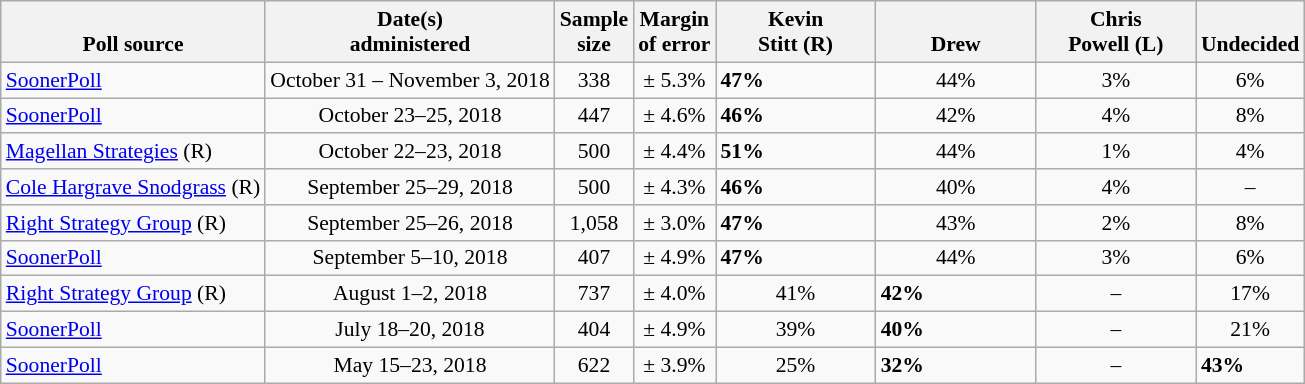<table class="wikitable" style="font-size:90%;">
<tr valign=bottom>
<th>Poll source</th>
<th>Date(s)<br>administered</th>
<th>Sample<br>size</th>
<th>Margin<br>of error</th>
<th style="width:100px;">Kevin<br>Stitt (R)</th>
<th style="width:100px;">Drew<br></th>
<th style="width:100px;">Chris<br>Powell (L)</th>
<th>Undecided</th>
</tr>
<tr>
<td><a href='#'>SoonerPoll</a></td>
<td align=center>October 31 – November 3, 2018</td>
<td align=center>338</td>
<td align=center>± 5.3%</td>
<td><strong>47%</strong></td>
<td align=center>44%</td>
<td align=center>3%</td>
<td align=center>6%</td>
</tr>
<tr>
<td><a href='#'>SoonerPoll</a></td>
<td align=center>October 23–25, 2018</td>
<td align=center>447</td>
<td align=center>± 4.6%</td>
<td><strong>46%</strong></td>
<td align=center>42%</td>
<td align=center>4%</td>
<td align=center>8%</td>
</tr>
<tr>
<td><a href='#'>Magellan Strategies</a> (R)</td>
<td align=center>October 22–23, 2018</td>
<td align=center>500</td>
<td align=center>± 4.4%</td>
<td><strong>51%</strong></td>
<td align=center>44%</td>
<td align=center>1%</td>
<td align=center>4%</td>
</tr>
<tr>
<td><a href='#'>Cole Hargrave Snodgrass</a> (R)</td>
<td align=center>September 25–29, 2018</td>
<td align=center>500</td>
<td align=center>± 4.3%</td>
<td><strong>46%</strong></td>
<td align=center>40%</td>
<td align=center>4%</td>
<td align=center>–</td>
</tr>
<tr>
<td><a href='#'>Right Strategy Group</a> (R)</td>
<td align=center>September 25–26, 2018</td>
<td align=center>1,058</td>
<td align=center>± 3.0%</td>
<td><strong>47%</strong></td>
<td align=center>43%</td>
<td align=center>2%</td>
<td align=center>8%</td>
</tr>
<tr>
<td><a href='#'>SoonerPoll</a></td>
<td align=center>September 5–10, 2018</td>
<td align=center>407</td>
<td align=center>± 4.9%</td>
<td><strong>47%</strong></td>
<td align=center>44%</td>
<td align=center>3%</td>
<td align=center>6%</td>
</tr>
<tr>
<td><a href='#'>Right Strategy Group</a> (R)</td>
<td align=center>August 1–2, 2018</td>
<td align=center>737</td>
<td align=center>± 4.0%</td>
<td align=center>41%</td>
<td><strong>42%</strong></td>
<td align=center>–</td>
<td align=center>17%</td>
</tr>
<tr>
<td><a href='#'>SoonerPoll</a></td>
<td align=center>July 18–20, 2018</td>
<td align=center>404</td>
<td align=center>± 4.9%</td>
<td align=center>39%</td>
<td><strong>40%</strong></td>
<td align=center>–</td>
<td align=center>21%</td>
</tr>
<tr>
<td><a href='#'>SoonerPoll</a></td>
<td align=center>May 15–23, 2018</td>
<td align=center>622</td>
<td align=center>± 3.9%</td>
<td align=center>25%</td>
<td><strong>32%</strong></td>
<td align=center>–</td>
<td><strong>43%</strong></td>
</tr>
</table>
